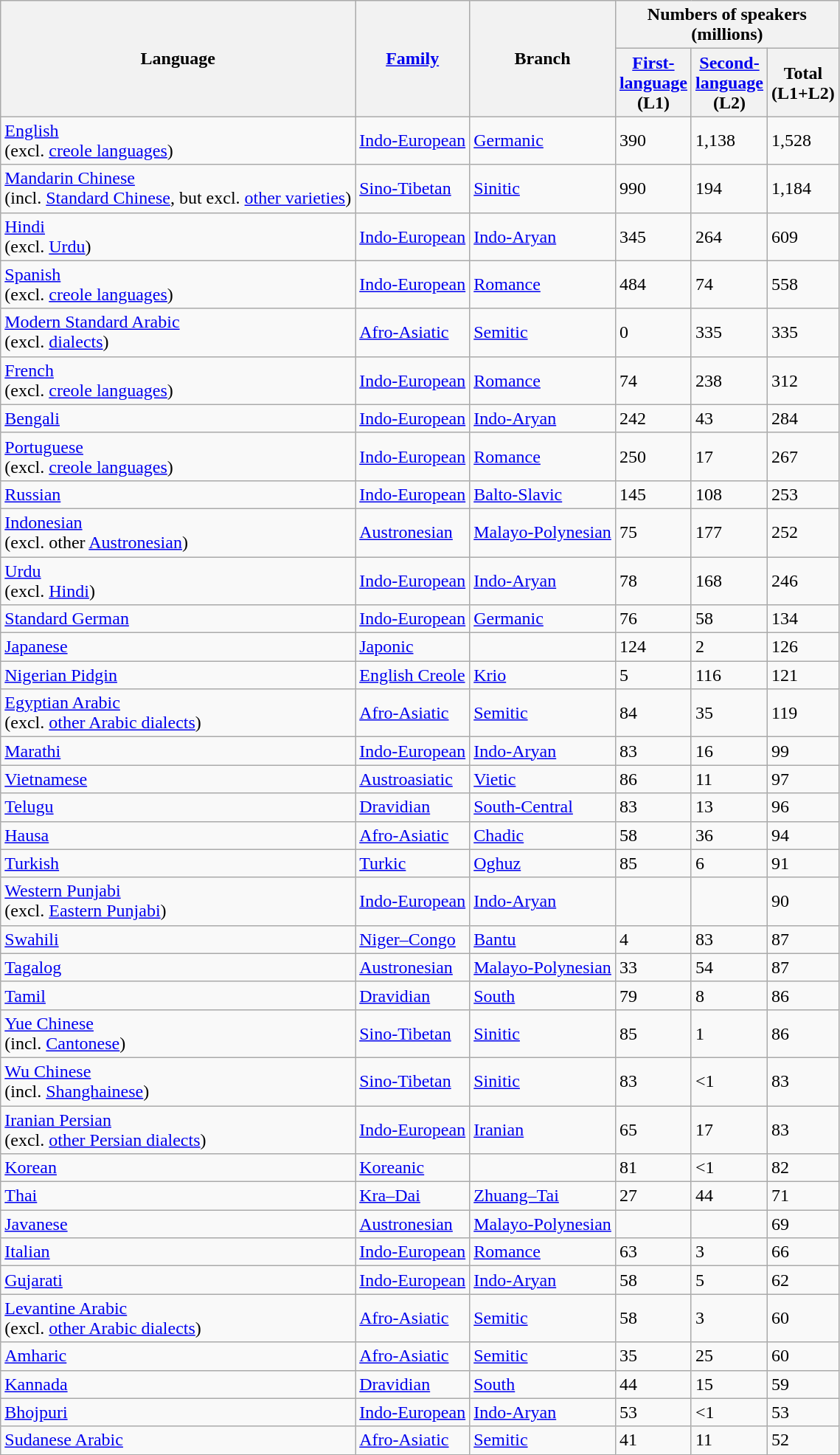<table class="static-row-numbers sortable wikitable col4right col5right col6right">
<tr class=static-row-header>
<th rowspan=2>Language</th>
<th rowspan=2><a href='#'>Family</a></th>
<th rowspan=2>Branch</th>
<th colspan=3>Numbers of speakers<br>(millions)</th>
</tr>
<tr>
<th data-sort-type=number><a href='#'>First-<br>language</a><br>(L1)</th>
<th data-sort-type=number><a href='#'>Second-<br>language</a><br>(L2)</th>
<th data-sort-type=number>Total<br>(L1+L2)</th>
</tr>
<tr>
<td><a href='#'>English</a><br>(excl. <a href='#'>creole languages</a>)</td>
<td><a href='#'>Indo-European</a></td>
<td><a href='#'>Germanic</a></td>
<td>390</td>
<td data-sort-value="1135 million" !>1,138</td>
<td data-sort-value="1515 million" !>1,528</td>
</tr>
<tr>
<td><a href='#'>Mandarin Chinese</a><br>(incl. <a href='#'>Standard Chinese</a>, but excl. <a href='#'>other varieties</a>)</td>
<td><a href='#'>Sino-Tibetan</a></td>
<td><a href='#'>Sinitic</a></td>
<td>990</td>
<td>194</td>
<td data-sort-value="1140 million" !>1,184</td>
</tr>
<tr>
<td><a href='#'>Hindi</a><br>(excl. <a href='#'>Urdu</a>)</td>
<td><a href='#'>Indo-European</a></td>
<td><a href='#'>Indo-Aryan</a></td>
<td>345</td>
<td>264</td>
<td>609</td>
</tr>
<tr>
<td><a href='#'>Spanish</a><br>(excl. <a href='#'>creole languages</a>)</td>
<td><a href='#'>Indo-European</a></td>
<td><a href='#'>Romance</a></td>
<td>484</td>
<td>74</td>
<td>558</td>
</tr>
<tr>
<td><a href='#'>Modern Standard Arabic</a><br>(excl. <a href='#'>dialects</a>)</td>
<td><a href='#'>Afro-Asiatic</a></td>
<td><a href='#'>Semitic</a></td>
<td>0</td>
<td>335</td>
<td>335</td>
</tr>
<tr>
<td><a href='#'>French</a><br>(excl. <a href='#'>creole languages</a>)</td>
<td><a href='#'>Indo-European</a></td>
<td><a href='#'>Romance</a></td>
<td>74</td>
<td>238</td>
<td>312</td>
</tr>
<tr>
<td><a href='#'>Bengali</a></td>
<td><a href='#'>Indo-European</a></td>
<td><a href='#'>Indo-Aryan</a></td>
<td>242</td>
<td>43</td>
<td>284</td>
</tr>
<tr>
<td><a href='#'>Portuguese</a><br>(excl. <a href='#'>creole languages</a>)</td>
<td><a href='#'>Indo-European</a></td>
<td><a href='#'>Romance</a></td>
<td>250</td>
<td>17</td>
<td>267</td>
</tr>
<tr>
<td><a href='#'>Russian</a></td>
<td><a href='#'>Indo-European</a></td>
<td><a href='#'>Balto-Slavic</a></td>
<td>145</td>
<td>108</td>
<td>253</td>
</tr>
<tr>
<td><a href='#'>Indonesian</a><br>(excl. other <a href='#'>Austronesian</a>)</td>
<td><a href='#'>Austronesian</a></td>
<td><a href='#'>Malayo-Polynesian</a></td>
<td>75</td>
<td>177</td>
<td>252</td>
</tr>
<tr>
<td><a href='#'>Urdu</a><br>(excl. <a href='#'>Hindi</a>)</td>
<td><a href='#'>Indo-European</a></td>
<td><a href='#'>Indo-Aryan</a></td>
<td>78</td>
<td>168</td>
<td>246</td>
</tr>
<tr>
<td><a href='#'>Standard German</a></td>
<td><a href='#'>Indo-European</a></td>
<td><a href='#'>Germanic</a></td>
<td>76</td>
<td>58</td>
<td>134</td>
</tr>
<tr>
<td><a href='#'>Japanese</a></td>
<td><a href='#'>Japonic</a></td>
<td></td>
<td>124</td>
<td>2</td>
<td>126</td>
</tr>
<tr>
<td><a href='#'>Nigerian Pidgin</a></td>
<td><a href='#'>English Creole</a></td>
<td><a href='#'>Krio</a></td>
<td>5</td>
<td>116</td>
<td>121</td>
</tr>
<tr>
<td><a href='#'>Egyptian Arabic</a><br>(excl. <a href='#'>other Arabic dialects</a>)</td>
<td><a href='#'>Afro-Asiatic</a></td>
<td><a href='#'>Semitic</a></td>
<td>84</td>
<td>35</td>
<td>119</td>
</tr>
<tr>
<td><a href='#'>Marathi</a></td>
<td><a href='#'>Indo-European</a></td>
<td><a href='#'>Indo-Aryan</a></td>
<td>83</td>
<td>16</td>
<td>99</td>
</tr>
<tr>
<td><a href='#'>Vietnamese</a></td>
<td><a href='#'>Austroasiatic</a></td>
<td><a href='#'>Vietic</a></td>
<td>86</td>
<td>11</td>
<td>97</td>
</tr>
<tr>
<td><a href='#'>Telugu</a></td>
<td><a href='#'>Dravidian</a></td>
<td><a href='#'>South-Central</a></td>
<td>83</td>
<td>13</td>
<td>96</td>
</tr>
<tr>
<td><a href='#'>Hausa</a></td>
<td><a href='#'>Afro-Asiatic</a></td>
<td><a href='#'>Chadic</a></td>
<td>58</td>
<td>36</td>
<td>94</td>
</tr>
<tr>
<td><a href='#'>Turkish</a></td>
<td><a href='#'>Turkic</a></td>
<td><a href='#'>Oghuz</a></td>
<td>85</td>
<td>6</td>
<td>91</td>
</tr>
<tr>
<td><a href='#'>Western Punjabi</a><br>(excl. <a href='#'>Eastern Punjabi</a>)</td>
<td><a href='#'>Indo-European</a></td>
<td><a href='#'>Indo-Aryan</a></td>
<td></td>
<td></td>
<td>90</td>
</tr>
<tr>
<td><a href='#'>Swahili</a></td>
<td><a href='#'>Niger–Congo</a></td>
<td><a href='#'>Bantu</a></td>
<td>4</td>
<td>83</td>
<td>87</td>
</tr>
<tr>
<td><a href='#'>Tagalog</a></td>
<td><a href='#'>Austronesian</a></td>
<td><a href='#'>Malayo-Polynesian</a></td>
<td>33</td>
<td>54</td>
<td>87</td>
</tr>
<tr>
<td><a href='#'>Tamil</a></td>
<td><a href='#'>Dravidian</a></td>
<td><a href='#'>South</a></td>
<td>79</td>
<td>8</td>
<td>86</td>
</tr>
<tr>
<td><a href='#'>Yue Chinese</a><br>(incl. <a href='#'>Cantonese</a>)</td>
<td><a href='#'>Sino-Tibetan</a></td>
<td><a href='#'>Sinitic</a></td>
<td>85</td>
<td>1</td>
<td>86</td>
</tr>
<tr>
<td><a href='#'>Wu Chinese</a><br>(incl. <a href='#'>Shanghainese</a>)</td>
<td><a href='#'>Sino-Tibetan</a></td>
<td><a href='#'>Sinitic</a></td>
<td>83</td>
<td><1</td>
<td>83</td>
</tr>
<tr>
<td><a href='#'>Iranian Persian</a><br>(excl. <a href='#'>other Persian dialects</a>)</td>
<td><a href='#'>Indo-European</a></td>
<td><a href='#'>Iranian</a></td>
<td>65</td>
<td>17</td>
<td>83</td>
</tr>
<tr>
<td><a href='#'>Korean</a></td>
<td><a href='#'>Koreanic</a></td>
<td></td>
<td>81</td>
<td><1</td>
<td>82</td>
</tr>
<tr>
<td><a href='#'>Thai</a></td>
<td><a href='#'>Kra–Dai</a></td>
<td><a href='#'>Zhuang–Tai</a></td>
<td>27</td>
<td>44</td>
<td>71</td>
</tr>
<tr>
<td><a href='#'>Javanese</a></td>
<td><a href='#'>Austronesian</a></td>
<td><a href='#'>Malayo-Polynesian</a></td>
<td></td>
<td></td>
<td>69</td>
</tr>
<tr>
<td><a href='#'>Italian</a></td>
<td><a href='#'>Indo-European</a></td>
<td><a href='#'>Romance</a></td>
<td>63</td>
<td>3</td>
<td>66</td>
</tr>
<tr>
<td><a href='#'>Gujarati</a></td>
<td><a href='#'>Indo-European</a></td>
<td><a href='#'>Indo-Aryan</a></td>
<td>58</td>
<td>5</td>
<td>62</td>
</tr>
<tr>
<td><a href='#'>Levantine Arabic</a><br>(excl. <a href='#'>other Arabic dialects</a>)</td>
<td><a href='#'>Afro-Asiatic</a></td>
<td><a href='#'>Semitic</a></td>
<td>58</td>
<td>3</td>
<td>60</td>
</tr>
<tr>
<td><a href='#'>Amharic</a></td>
<td><a href='#'>Afro-Asiatic</a></td>
<td><a href='#'>Semitic</a></td>
<td>35</td>
<td>25</td>
<td>60</td>
</tr>
<tr>
<td><a href='#'>Kannada</a></td>
<td><a href='#'>Dravidian</a></td>
<td><a href='#'>South</a></td>
<td>44</td>
<td>15</td>
<td>59</td>
</tr>
<tr>
<td><a href='#'>Bhojpuri</a></td>
<td><a href='#'>Indo-European</a></td>
<td><a href='#'>Indo-Aryan</a></td>
<td>53</td>
<td><1</td>
<td>53</td>
</tr>
<tr>
<td><a href='#'>Sudanese Arabic</a></td>
<td><a href='#'>Afro-Asiatic</a></td>
<td><a href='#'>Semitic</a></td>
<td>41</td>
<td>11</td>
<td>52</td>
</tr>
</table>
